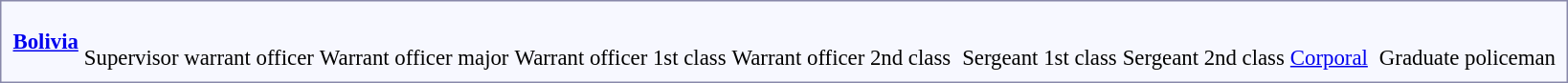<table style="border:1px solid #8888aa; background-color:#f7f8ff; padding:5px; font-size:95%; margin: 0px 12px 12px 0px;">
<tr style="text-align:center;">
<td rowspan=2> <strong><a href='#'>Bolivia</a></strong></td>
<td colspan=3></td>
<td colspan=3></td>
<td colspan=2></td>
<td colspan=2></td>
<td colspan=6 rowspan=2></td>
<td colspan=6></td>
<td colspan=4></td>
<td colspan=2></td>
<td colspan=6 rowspan=2></td>
<td colspan=2></td>
</tr>
<tr style="text-align:center;">
<td colspan=3><br>Supervisor warrant officer</td>
<td colspan=3><br>Warrant officer major</td>
<td colspan=2><br>Warrant officer 1st class</td>
<td colspan=2><br>Warrant officer 2nd class</td>
<td colspan=6><br>Sergeant 1st class</td>
<td colspan=4><br>Sergeant 2nd class</td>
<td colspan=2><br><a href='#'>Corporal</a></td>
<td colspan=2><br>Graduate policeman</td>
</tr>
</table>
